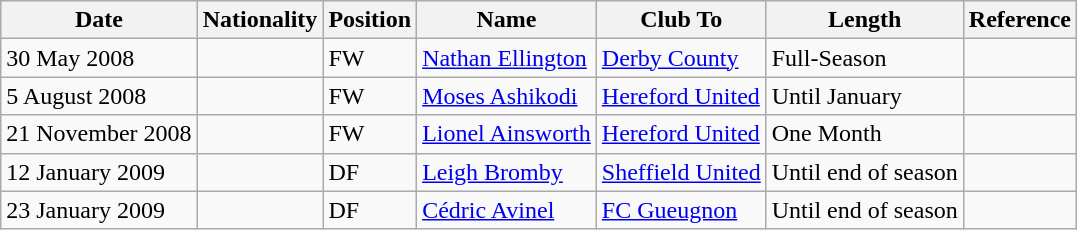<table class="wikitable">
<tr>
<th>Date</th>
<th>Nationality</th>
<th>Position</th>
<th>Name</th>
<th>Club To</th>
<th>Length</th>
<th>Reference</th>
</tr>
<tr>
<td>30 May 2008</td>
<td></td>
<td>FW</td>
<td><a href='#'>Nathan Ellington</a></td>
<td><a href='#'>Derby County</a></td>
<td>Full-Season</td>
<td></td>
</tr>
<tr>
<td>5 August 2008</td>
<td></td>
<td>FW</td>
<td><a href='#'>Moses Ashikodi</a></td>
<td><a href='#'>Hereford United</a></td>
<td>Until January</td>
<td></td>
</tr>
<tr>
<td>21 November 2008</td>
<td></td>
<td>FW</td>
<td><a href='#'>Lionel Ainsworth</a></td>
<td><a href='#'>Hereford United</a></td>
<td>One Month</td>
<td></td>
</tr>
<tr>
<td>12 January 2009</td>
<td></td>
<td>DF</td>
<td><a href='#'>Leigh Bromby</a></td>
<td><a href='#'>Sheffield United</a></td>
<td>Until end of season</td>
<td></td>
</tr>
<tr>
<td>23 January 2009</td>
<td></td>
<td>DF</td>
<td><a href='#'>Cédric Avinel</a></td>
<td><a href='#'>FC Gueugnon</a></td>
<td>Until end of season</td>
<td></td>
</tr>
</table>
